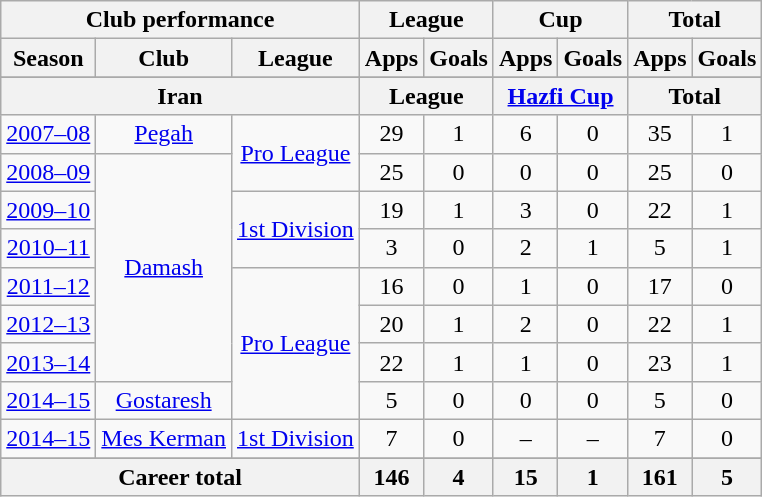<table class="wikitable" style="text-align:center">
<tr>
<th colspan=3>Club performance</th>
<th colspan=2>League</th>
<th colspan=2>Cup</th>
<th colspan=2>Total</th>
</tr>
<tr>
<th>Season</th>
<th>Club</th>
<th>League</th>
<th>Apps</th>
<th>Goals</th>
<th>Apps</th>
<th>Goals</th>
<th>Apps</th>
<th>Goals</th>
</tr>
<tr>
</tr>
<tr>
<th colspan=3>Iran</th>
<th colspan=2>League</th>
<th colspan=2><a href='#'>Hazfi Cup</a></th>
<th colspan=2>Total</th>
</tr>
<tr>
<td><a href='#'>2007–08</a></td>
<td rowspan="1"><a href='#'>Pegah</a></td>
<td rowspan="2"><a href='#'>Pro League</a></td>
<td>29</td>
<td>1</td>
<td>6</td>
<td>0</td>
<td>35</td>
<td>1</td>
</tr>
<tr>
<td><a href='#'>2008–09</a></td>
<td rowspan="6"><a href='#'>Damash</a></td>
<td>25</td>
<td>0</td>
<td>0</td>
<td>0</td>
<td>25</td>
<td>0</td>
</tr>
<tr>
<td><a href='#'>2009–10</a></td>
<td rowspan="2"><a href='#'>1st Division</a></td>
<td>19</td>
<td>1</td>
<td>3</td>
<td>0</td>
<td>22</td>
<td>1</td>
</tr>
<tr>
<td><a href='#'>2010–11</a></td>
<td>3</td>
<td>0</td>
<td>2</td>
<td>1</td>
<td>5</td>
<td>1</td>
</tr>
<tr>
<td><a href='#'>2011–12</a></td>
<td rowspan="4"><a href='#'>Pro League</a></td>
<td>16</td>
<td>0</td>
<td>1</td>
<td>0</td>
<td>17</td>
<td>0</td>
</tr>
<tr>
<td><a href='#'>2012–13</a></td>
<td>20</td>
<td>1</td>
<td>2</td>
<td>0</td>
<td>22</td>
<td>1</td>
</tr>
<tr>
<td><a href='#'>2013–14</a></td>
<td>22</td>
<td>1</td>
<td>1</td>
<td>0</td>
<td>23</td>
<td>1</td>
</tr>
<tr>
<td><a href='#'>2014–15</a></td>
<td rowspan="1"><a href='#'>Gostaresh</a></td>
<td>5</td>
<td>0</td>
<td>0</td>
<td>0</td>
<td>5</td>
<td>0</td>
</tr>
<tr>
<td><a href='#'>2014–15</a></td>
<td rowspan="1"><a href='#'>Mes Kerman</a></td>
<td rowspan="1"><a href='#'>1st Division</a></td>
<td>7</td>
<td>0</td>
<td>–</td>
<td>–</td>
<td>7</td>
<td>0</td>
</tr>
<tr>
</tr>
<tr>
<th colspan=3>Career total</th>
<th>146</th>
<th>4</th>
<th>15</th>
<th>1</th>
<th>161</th>
<th>5</th>
</tr>
</table>
